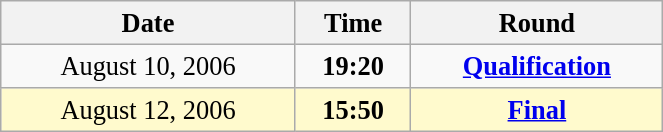<table class="wikitable" style=" text-align:center; font-size:110%;" width="35%">
<tr>
<th>Date</th>
<th>Time</th>
<th>Round</th>
</tr>
<tr>
<td>August 10, 2006</td>
<td><strong>19:20</strong></td>
<td><strong><a href='#'>Qualification</a></strong></td>
</tr>
<tr style=background:lemonchiffon>
<td>August 12, 2006</td>
<td><strong>15:50</strong></td>
<td><strong><a href='#'>Final</a></strong></td>
</tr>
</table>
